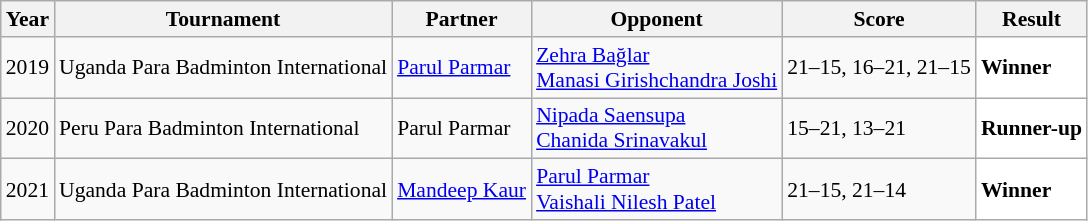<table class="sortable wikitable" style="font-size: 90%;">
<tr>
<th>Year</th>
<th>Tournament</th>
<th>Partner</th>
<th>Opponent</th>
<th>Score</th>
<th>Result</th>
</tr>
<tr>
<td align="center">2019</td>
<td align="left">Uganda Para Badminton International</td>
<td> <a href='#'>Parul Parmar</a></td>
<td align="left"> <a href='#'>Zehra Bağlar</a><br> <a href='#'>Manasi Girishchandra Joshi</a></td>
<td align="left">21–15, 16–21, 21–15</td>
<td style="text-align:left; background:white"> <strong>Winner</strong></td>
</tr>
<tr>
<td align="center">2020</td>
<td align="left">Peru Para Badminton International</td>
<td> Parul Parmar</td>
<td align="left"> <a href='#'>Nipada Saensupa</a><br> <a href='#'>Chanida Srinavakul</a></td>
<td align="left">15–21, 13–21</td>
<td style="text-align:left; background:white"> <strong>Runner-up</strong></td>
</tr>
<tr>
<td align="center">2021</td>
<td align="left">Uganda Para Badminton International</td>
<td> <a href='#'>Mandeep Kaur</a></td>
<td align="left"> <a href='#'>Parul Parmar</a><br> <a href='#'>Vaishali Nilesh Patel</a></td>
<td align="left">21–15, 21–14</td>
<td style="text-align:left; background:white"> <strong>Winner</strong></td>
</tr>
</table>
